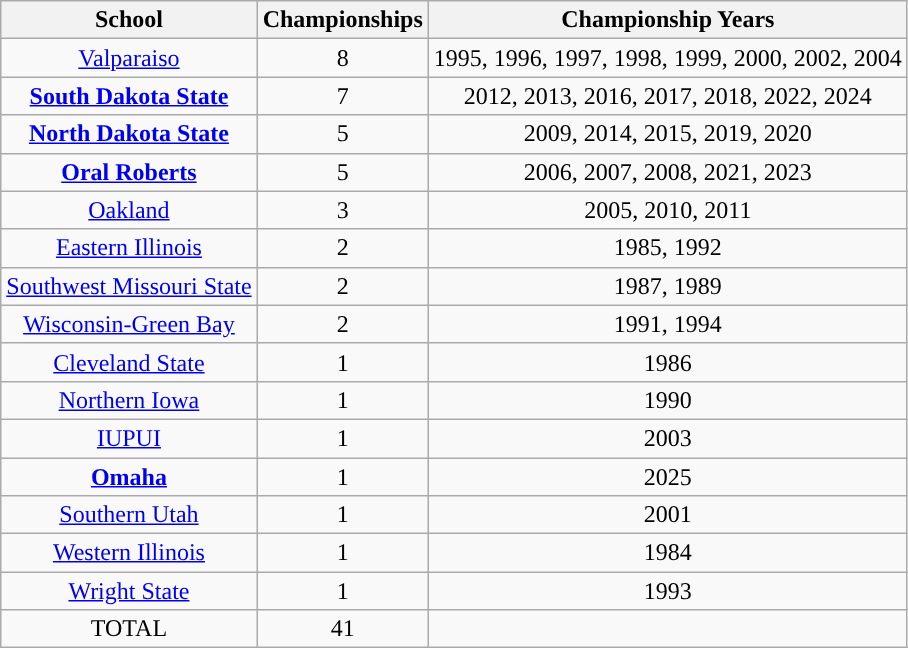<table class="wikitable sortable" style="text-align:center">
<tr>
<th width=px>School</th>
<th width=px>Championships</th>
<th width=px>Championship Years</th>
</tr>
<tr>
<td><a href='#'>Valparaiso</a></td>
<td align=center>8</td>
<td>1995, 1996, 1997, 1998, 1999, 2000, 2002, 2004</td>
</tr>
<tr>
<td><strong><a href='#'>South Dakota State</a></strong></td>
<td align=center>7</td>
<td>2012, 2013, 2016, 2017, 2018, 2022, 2024</td>
</tr>
<tr>
<td><strong><a href='#'>North Dakota State</a></strong></td>
<td align="center">5</td>
<td>2009, 2014, 2015, 2019, 2020</td>
</tr>
<tr>
<td><strong><a href='#'>Oral Roberts</a></strong></td>
<td align=center>5</td>
<td>2006, 2007, 2008, 2021, 2023</td>
</tr>
<tr>
<td><a href='#'>Oakland</a></td>
<td align=center>3</td>
<td>2005, 2010, 2011</td>
</tr>
<tr>
<td><a href='#'>Eastern Illinois</a></td>
<td align=center>2</td>
<td>1985, 1992</td>
</tr>
<tr>
<td><a href='#'>Southwest Missouri State</a></td>
<td align=center>2</td>
<td>1987, 1989</td>
</tr>
<tr>
<td><a href='#'>Wisconsin-Green Bay</a></td>
<td align=center>2</td>
<td>1991, 1994</td>
</tr>
<tr>
<td><a href='#'>Cleveland State</a></td>
<td align=center>1</td>
<td>1986</td>
</tr>
<tr>
<td><a href='#'>Northern Iowa</a></td>
<td align="center">1</td>
<td>1990</td>
</tr>
<tr>
<td><a href='#'>IUPUI</a></td>
<td align=center>1</td>
<td>2003</td>
</tr>
<tr>
<td><strong><a href='#'>Omaha</a></strong></td>
<td align=center>1</td>
<td>2025</td>
</tr>
<tr>
<td><a href='#'>Southern Utah</a></td>
<td align="center">1</td>
<td>2001</td>
</tr>
<tr>
<td><a href='#'>Western Illinois</a></td>
<td align=center>1</td>
<td>1984</td>
</tr>
<tr>
<td><a href='#'>Wright State</a></td>
<td align="center">1</td>
<td>1993</td>
</tr>
<tr>
<td>TOTAL</td>
<td align=center>41</td>
</tr>
</table>
